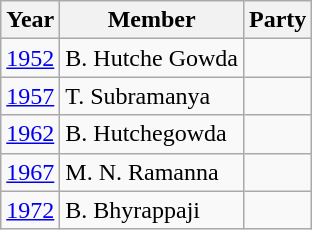<table class="wikitable">
<tr>
<th>Year</th>
<th>Member</th>
<th colspan="2">Party</th>
</tr>
<tr>
<td><a href='#'>1952</a></td>
<td>B. Hutche Gowda</td>
<td></td>
</tr>
<tr>
<td><a href='#'>1957</a></td>
<td>T. Subramanya</td>
<td></td>
</tr>
<tr>
<td><a href='#'>1962</a></td>
<td>B. Hutchegowda</td>
<td></td>
</tr>
<tr>
<td><a href='#'>1967</a></td>
<td>M. N. Ramanna</td>
<td></td>
</tr>
<tr>
<td><a href='#'>1972</a></td>
<td>B. Bhyrappaji</td>
<td></td>
</tr>
</table>
